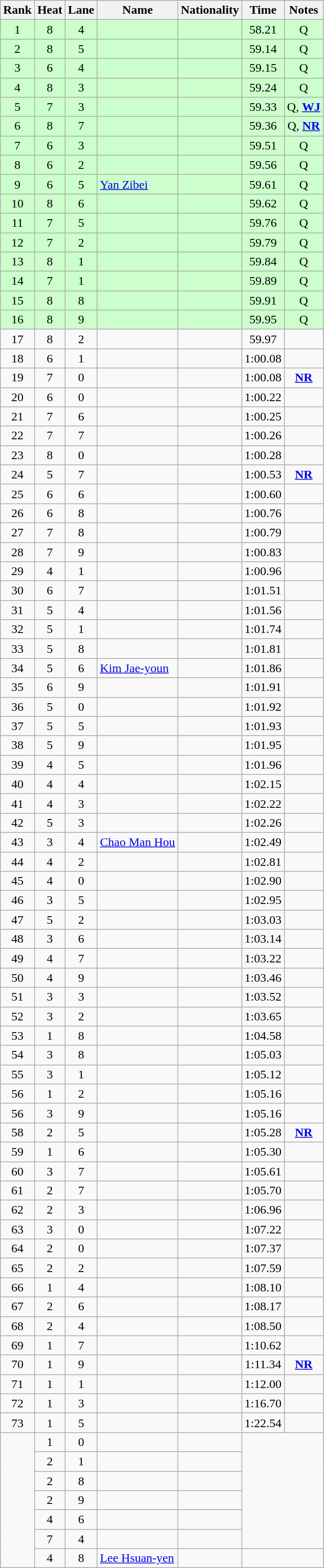<table class="wikitable sortable" style="text-align:center">
<tr>
<th>Rank</th>
<th>Heat</th>
<th>Lane</th>
<th>Name</th>
<th>Nationality</th>
<th>Time</th>
<th>Notes</th>
</tr>
<tr bgcolor=ccffcc>
<td>1</td>
<td>8</td>
<td>4</td>
<td align=left></td>
<td align=left></td>
<td>58.21</td>
<td>Q</td>
</tr>
<tr bgcolor=ccffcc>
<td>2</td>
<td>8</td>
<td>5</td>
<td align=left></td>
<td align=left></td>
<td>59.14</td>
<td>Q</td>
</tr>
<tr bgcolor=ccffcc>
<td>3</td>
<td>6</td>
<td>4</td>
<td align=left></td>
<td align=left></td>
<td>59.15</td>
<td>Q</td>
</tr>
<tr bgcolor=ccffcc>
<td>4</td>
<td>8</td>
<td>3</td>
<td align=left></td>
<td align=left></td>
<td>59.24</td>
<td>Q</td>
</tr>
<tr bgcolor=ccffcc>
<td>5</td>
<td>7</td>
<td>3</td>
<td align=left></td>
<td align=left></td>
<td>59.33</td>
<td>Q, <strong><a href='#'>WJ</a></strong></td>
</tr>
<tr bgcolor=ccffcc>
<td>6</td>
<td>8</td>
<td>7</td>
<td align=left></td>
<td align=left></td>
<td>59.36</td>
<td>Q, <strong><a href='#'>NR</a></strong></td>
</tr>
<tr bgcolor=ccffcc>
<td>7</td>
<td>6</td>
<td>3</td>
<td align=left></td>
<td align=left></td>
<td>59.51</td>
<td>Q</td>
</tr>
<tr bgcolor=ccffcc>
<td>8</td>
<td>6</td>
<td>2</td>
<td align=left></td>
<td align=left></td>
<td>59.56</td>
<td>Q</td>
</tr>
<tr bgcolor=ccffcc>
<td>9</td>
<td>6</td>
<td>5</td>
<td align=left><a href='#'>Yan Zibei</a></td>
<td align=left></td>
<td>59.61</td>
<td>Q</td>
</tr>
<tr bgcolor=ccffcc>
<td>10</td>
<td>8</td>
<td>6</td>
<td align=left></td>
<td align=left></td>
<td>59.62</td>
<td>Q</td>
</tr>
<tr bgcolor=ccffcc>
<td>11</td>
<td>7</td>
<td>5</td>
<td align=left></td>
<td align=left></td>
<td>59.76</td>
<td>Q</td>
</tr>
<tr bgcolor=ccffcc>
<td>12</td>
<td>7</td>
<td>2</td>
<td align=left></td>
<td align=left></td>
<td>59.79</td>
<td>Q</td>
</tr>
<tr bgcolor=ccffcc>
<td>13</td>
<td>8</td>
<td>1</td>
<td align=left></td>
<td align=left></td>
<td>59.84</td>
<td>Q</td>
</tr>
<tr bgcolor=ccffcc>
<td>14</td>
<td>7</td>
<td>1</td>
<td align=left></td>
<td align=left></td>
<td>59.89</td>
<td>Q</td>
</tr>
<tr bgcolor=ccffcc>
<td>15</td>
<td>8</td>
<td>8</td>
<td align=left></td>
<td align=left></td>
<td>59.91</td>
<td>Q</td>
</tr>
<tr bgcolor=ccffcc>
<td>16</td>
<td>8</td>
<td>9</td>
<td align=left></td>
<td align=left></td>
<td>59.95</td>
<td>Q</td>
</tr>
<tr>
<td>17</td>
<td>8</td>
<td>2</td>
<td align=left></td>
<td align=left></td>
<td>59.97</td>
<td></td>
</tr>
<tr>
<td>18</td>
<td>6</td>
<td>1</td>
<td align=left></td>
<td align=left></td>
<td>1:00.08</td>
<td></td>
</tr>
<tr>
<td>19</td>
<td>7</td>
<td>0</td>
<td align=left></td>
<td align=left></td>
<td>1:00.08</td>
<td><strong><a href='#'>NR</a></strong></td>
</tr>
<tr>
<td>20</td>
<td>6</td>
<td>0</td>
<td align=left></td>
<td align=left></td>
<td>1:00.22</td>
<td></td>
</tr>
<tr>
<td>21</td>
<td>7</td>
<td>6</td>
<td align=left></td>
<td align=left></td>
<td>1:00.25</td>
<td></td>
</tr>
<tr>
<td>22</td>
<td>7</td>
<td>7</td>
<td align=left></td>
<td align=left></td>
<td>1:00.26</td>
<td></td>
</tr>
<tr>
<td>23</td>
<td>8</td>
<td>0</td>
<td align=left></td>
<td align=left></td>
<td>1:00.28</td>
<td></td>
</tr>
<tr>
<td>24</td>
<td>5</td>
<td>7</td>
<td align=left></td>
<td align=left></td>
<td>1:00.53</td>
<td><strong><a href='#'>NR</a></strong></td>
</tr>
<tr>
<td>25</td>
<td>6</td>
<td>6</td>
<td align=left></td>
<td align=left></td>
<td>1:00.60</td>
<td></td>
</tr>
<tr>
<td>26</td>
<td>6</td>
<td>8</td>
<td align=left></td>
<td align=left></td>
<td>1:00.76</td>
<td></td>
</tr>
<tr>
<td>27</td>
<td>7</td>
<td>8</td>
<td align=left></td>
<td align=left></td>
<td>1:00.79</td>
<td></td>
</tr>
<tr>
<td>28</td>
<td>7</td>
<td>9</td>
<td align=left></td>
<td align=left></td>
<td>1:00.83</td>
<td></td>
</tr>
<tr>
<td>29</td>
<td>4</td>
<td>1</td>
<td align=left></td>
<td align=left></td>
<td>1:00.96</td>
<td></td>
</tr>
<tr>
<td>30</td>
<td>6</td>
<td>7</td>
<td align=left></td>
<td align=left></td>
<td>1:01.51</td>
<td></td>
</tr>
<tr>
<td>31</td>
<td>5</td>
<td>4</td>
<td align=left></td>
<td align=left></td>
<td>1:01.56</td>
<td></td>
</tr>
<tr>
<td>32</td>
<td>5</td>
<td>1</td>
<td align=left></td>
<td align=left></td>
<td>1:01.74</td>
<td></td>
</tr>
<tr>
<td>33</td>
<td>5</td>
<td>8</td>
<td align=left></td>
<td align=left></td>
<td>1:01.81</td>
<td></td>
</tr>
<tr>
<td>34</td>
<td>5</td>
<td>6</td>
<td align=left><a href='#'>Kim Jae-youn</a></td>
<td align=left></td>
<td>1:01.86</td>
<td></td>
</tr>
<tr>
<td>35</td>
<td>6</td>
<td>9</td>
<td align=left></td>
<td align=left></td>
<td>1:01.91</td>
<td></td>
</tr>
<tr>
<td>36</td>
<td>5</td>
<td>0</td>
<td align=left></td>
<td align=left></td>
<td>1:01.92</td>
<td></td>
</tr>
<tr>
<td>37</td>
<td>5</td>
<td>5</td>
<td align=left></td>
<td align=left></td>
<td>1:01.93</td>
<td></td>
</tr>
<tr>
<td>38</td>
<td>5</td>
<td>9</td>
<td align=left></td>
<td align=left></td>
<td>1:01.95</td>
<td></td>
</tr>
<tr>
<td>39</td>
<td>4</td>
<td>5</td>
<td align=left></td>
<td align=left></td>
<td>1:01.96</td>
<td></td>
</tr>
<tr>
<td>40</td>
<td>4</td>
<td>4</td>
<td align=left></td>
<td align=left></td>
<td>1:02.15</td>
<td></td>
</tr>
<tr>
<td>41</td>
<td>4</td>
<td>3</td>
<td align=left></td>
<td align=left></td>
<td>1:02.22</td>
<td></td>
</tr>
<tr>
<td>42</td>
<td>5</td>
<td>3</td>
<td align=left></td>
<td align=left></td>
<td>1:02.26</td>
<td></td>
</tr>
<tr>
<td>43</td>
<td>3</td>
<td>4</td>
<td align=left><a href='#'>Chao Man Hou</a></td>
<td align=left></td>
<td>1:02.49</td>
<td></td>
</tr>
<tr>
<td>44</td>
<td>4</td>
<td>2</td>
<td align=left></td>
<td align=left></td>
<td>1:02.81</td>
<td></td>
</tr>
<tr>
<td>45</td>
<td>4</td>
<td>0</td>
<td align=left></td>
<td align=left></td>
<td>1:02.90</td>
<td></td>
</tr>
<tr>
<td>46</td>
<td>3</td>
<td>5</td>
<td align=left></td>
<td align=left></td>
<td>1:02.95</td>
<td></td>
</tr>
<tr>
<td>47</td>
<td>5</td>
<td>2</td>
<td align=left></td>
<td align=left></td>
<td>1:03.03</td>
<td></td>
</tr>
<tr>
<td>48</td>
<td>3</td>
<td>6</td>
<td align=left></td>
<td align=left></td>
<td>1:03.14</td>
<td></td>
</tr>
<tr>
<td>49</td>
<td>4</td>
<td>7</td>
<td align=left></td>
<td align=left></td>
<td>1:03.22</td>
<td></td>
</tr>
<tr>
<td>50</td>
<td>4</td>
<td>9</td>
<td align=left></td>
<td align=left></td>
<td>1:03.46</td>
<td></td>
</tr>
<tr>
<td>51</td>
<td>3</td>
<td>3</td>
<td align=left></td>
<td align=left></td>
<td>1:03.52</td>
<td></td>
</tr>
<tr>
<td>52</td>
<td>3</td>
<td>2</td>
<td align=left></td>
<td align=left></td>
<td>1:03.65</td>
<td></td>
</tr>
<tr>
<td>53</td>
<td>1</td>
<td>8</td>
<td align=left></td>
<td align=left></td>
<td>1:04.58</td>
<td></td>
</tr>
<tr>
<td>54</td>
<td>3</td>
<td>8</td>
<td align=left></td>
<td align=left></td>
<td>1:05.03</td>
<td></td>
</tr>
<tr>
<td>55</td>
<td>3</td>
<td>1</td>
<td align=left></td>
<td align=left></td>
<td>1:05.12</td>
<td></td>
</tr>
<tr>
<td>56</td>
<td>1</td>
<td>2</td>
<td align=left></td>
<td align=left></td>
<td>1:05.16</td>
<td></td>
</tr>
<tr>
<td>56</td>
<td>3</td>
<td>9</td>
<td align=left></td>
<td align=left></td>
<td>1:05.16</td>
<td></td>
</tr>
<tr>
<td>58</td>
<td>2</td>
<td>5</td>
<td align=left></td>
<td align=left></td>
<td>1:05.28</td>
<td><strong><a href='#'>NR</a></strong></td>
</tr>
<tr>
<td>59</td>
<td>1</td>
<td>6</td>
<td align=left></td>
<td align=left></td>
<td>1:05.30</td>
<td></td>
</tr>
<tr>
<td>60</td>
<td>3</td>
<td>7</td>
<td align=left></td>
<td align=left></td>
<td>1:05.61</td>
<td></td>
</tr>
<tr>
<td>61</td>
<td>2</td>
<td>7</td>
<td align=left></td>
<td align=left></td>
<td>1:05.70</td>
<td></td>
</tr>
<tr>
<td>62</td>
<td>2</td>
<td>3</td>
<td align=left></td>
<td align=left></td>
<td>1:06.96</td>
<td></td>
</tr>
<tr>
<td>63</td>
<td>3</td>
<td>0</td>
<td align=left></td>
<td align=left></td>
<td>1:07.22</td>
<td></td>
</tr>
<tr>
<td>64</td>
<td>2</td>
<td>0</td>
<td align=left></td>
<td align=left></td>
<td>1:07.37</td>
<td></td>
</tr>
<tr>
<td>65</td>
<td>2</td>
<td>2</td>
<td align=left></td>
<td align=left></td>
<td>1:07.59</td>
<td></td>
</tr>
<tr>
<td>66</td>
<td>1</td>
<td>4</td>
<td align=left></td>
<td align=left></td>
<td>1:08.10</td>
<td></td>
</tr>
<tr>
<td>67</td>
<td>2</td>
<td>6</td>
<td align=left></td>
<td align=left></td>
<td>1:08.17</td>
<td></td>
</tr>
<tr>
<td>68</td>
<td>2</td>
<td>4</td>
<td align=left></td>
<td align=left></td>
<td>1:08.50</td>
<td></td>
</tr>
<tr>
<td>69</td>
<td>1</td>
<td>7</td>
<td align=left></td>
<td align=left></td>
<td>1:10.62</td>
<td></td>
</tr>
<tr>
<td>70</td>
<td>1</td>
<td>9</td>
<td align=left></td>
<td align=left></td>
<td>1:11.34</td>
<td><strong><a href='#'>NR</a></strong></td>
</tr>
<tr>
<td>71</td>
<td>1</td>
<td>1</td>
<td align=left></td>
<td align=left></td>
<td>1:12.00</td>
<td></td>
</tr>
<tr>
<td>72</td>
<td>1</td>
<td>3</td>
<td align=left></td>
<td align=left></td>
<td>1:16.70</td>
<td></td>
</tr>
<tr>
<td>73</td>
<td>1</td>
<td>5</td>
<td align=left></td>
<td align=left></td>
<td>1:22.54</td>
<td></td>
</tr>
<tr>
<td rowspan=7></td>
<td>1</td>
<td>0</td>
<td align=left></td>
<td align=left></td>
<td rowspan=6 colspan=2></td>
</tr>
<tr>
<td>2</td>
<td>1</td>
<td align=left></td>
<td align=left></td>
</tr>
<tr>
<td>2</td>
<td>8</td>
<td align=left></td>
<td align=left></td>
</tr>
<tr>
<td>2</td>
<td>9</td>
<td align=left></td>
<td align=left></td>
</tr>
<tr>
<td>4</td>
<td>6</td>
<td align=left></td>
<td align=left></td>
</tr>
<tr>
<td>7</td>
<td>4</td>
<td align=left></td>
<td align=left></td>
</tr>
<tr>
<td>4</td>
<td>8</td>
<td align=left><a href='#'>Lee Hsuan-yen</a></td>
<td align=left></td>
<td colspan=2></td>
</tr>
</table>
